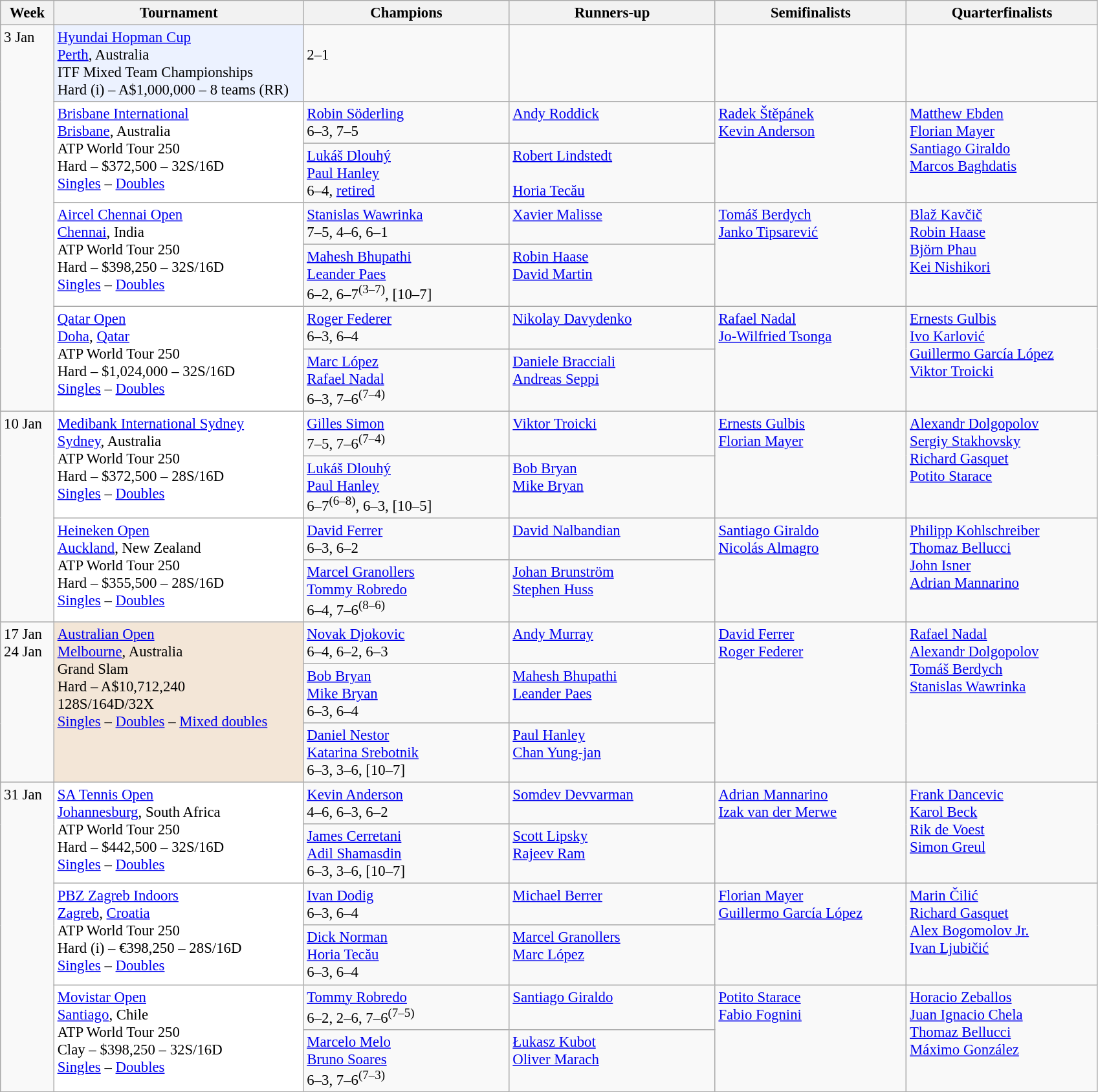<table class=wikitable style=font-size:95%>
<tr>
<th style="width:48px;">Week</th>
<th style="width:250px;">Tournament</th>
<th style="width:205px;">Champions</th>
<th style="width:205px;">Runners-up</th>
<th style="width:190px;">Semifinalists</th>
<th style="width:190px;">Quarterfinalists</th>
</tr>
<tr valign=top>
<td rowspan=7>3 Jan</td>
<td style="background:#ECF2FF;"><a href='#'>Hyundai Hopman Cup</a><br><a href='#'>Perth</a>, Australia<br>ITF Mixed Team Championships<br>Hard (i) – A$1,000,000 – 8 teams (RR)</td>
<td><br>2–1</td>
<td></td>
<td> <br><br></td>
<td><br><br></td>
</tr>
<tr valign=top>
<td style="background:#fff;" rowspan="2"><a href='#'>Brisbane International</a><br> <a href='#'>Brisbane</a>, Australia<br>ATP World Tour 250<br>Hard – $372,500 – 32S/16D<br><a href='#'>Singles</a> – <a href='#'>Doubles</a></td>
<td> <a href='#'>Robin Söderling</a><br>6–3, 7–5</td>
<td> <a href='#'>Andy Roddick</a></td>
<td rowspan=2> <a href='#'>Radek Štěpánek</a><br> <a href='#'>Kevin Anderson</a></td>
<td rowspan=2> <a href='#'>Matthew Ebden</a><br> <a href='#'>Florian Mayer</a><br> <a href='#'>Santiago Giraldo</a><br> <a href='#'>Marcos Baghdatis</a></td>
</tr>
<tr valign=top>
<td> <a href='#'>Lukáš Dlouhý</a><br> <a href='#'>Paul Hanley</a><br>6–4, <a href='#'>retired</a></td>
<td> <a href='#'>Robert Lindstedt</a><br><br> <a href='#'>Horia Tecău</a></td>
</tr>
<tr valign=top>
<td style="background:#fff;" rowspan="2"><a href='#'>Aircel Chennai Open</a><br> <a href='#'>Chennai</a>, India<br>ATP World Tour 250<br>Hard – $398,250 – 32S/16D<br><a href='#'>Singles</a> – <a href='#'>Doubles</a></td>
<td> <a href='#'>Stanislas Wawrinka</a><br>7–5, 4–6, 6–1</td>
<td> <a href='#'>Xavier Malisse</a></td>
<td rowspan=2> <a href='#'>Tomáš Berdych</a><br> <a href='#'>Janko Tipsarević</a></td>
<td rowspan=2> <a href='#'>Blaž Kavčič</a><br> <a href='#'>Robin Haase</a><br> <a href='#'>Björn Phau</a><br> <a href='#'>Kei Nishikori</a></td>
</tr>
<tr valign=top>
<td> <a href='#'>Mahesh Bhupathi</a><br> <a href='#'>Leander Paes</a><br>6–2, 6–7<sup>(3–7)</sup>, [10–7]</td>
<td> <a href='#'>Robin Haase</a><br> <a href='#'>David Martin</a></td>
</tr>
<tr valign=top>
<td style="background:#fff;" rowspan="2"><a href='#'>Qatar Open</a><br> <a href='#'>Doha</a>, <a href='#'>Qatar</a><br>ATP World Tour 250<br>Hard – $1,024,000 – 32S/16D<br><a href='#'>Singles</a> – <a href='#'>Doubles</a></td>
<td> <a href='#'>Roger Federer</a><br>6–3, 6–4</td>
<td> <a href='#'>Nikolay Davydenko</a></td>
<td rowspan=2> <a href='#'>Rafael Nadal</a> <br> <a href='#'>Jo-Wilfried Tsonga</a></td>
<td rowspan=2> <a href='#'>Ernests Gulbis</a><br> <a href='#'>Ivo Karlović</a><br> <a href='#'>Guillermo García López</a><br> <a href='#'>Viktor Troicki</a></td>
</tr>
<tr valign=top>
<td> <a href='#'>Marc López</a><br> <a href='#'>Rafael Nadal</a><br>6–3, 7–6<sup>(7–4)</sup></td>
<td> <a href='#'>Daniele Bracciali</a><br> <a href='#'>Andreas Seppi</a></td>
</tr>
<tr valign=top>
<td rowspan=4>10 Jan</td>
<td style="background:#fff;" rowspan="2"><a href='#'>Medibank International Sydney</a><br> <a href='#'>Sydney</a>, Australia<br>ATP World Tour 250<br>Hard – $372,500 – 28S/16D<br><a href='#'>Singles</a> – <a href='#'>Doubles</a></td>
<td> <a href='#'>Gilles Simon</a><br>7–5, 7–6<sup>(7–4)</sup></td>
<td> <a href='#'>Viktor Troicki</a></td>
<td rowspan=2> <a href='#'>Ernests Gulbis</a><br> <a href='#'>Florian Mayer</a></td>
<td rowspan=2> <a href='#'>Alexandr Dolgopolov</a><br> <a href='#'>Sergiy Stakhovsky</a><br> <a href='#'>Richard Gasquet</a><br> <a href='#'>Potito Starace</a></td>
</tr>
<tr valign=top>
<td> <a href='#'>Lukáš Dlouhý</a><br> <a href='#'>Paul Hanley</a><br>6–7<sup>(6–8)</sup>, 6–3, [10–5]</td>
<td> <a href='#'>Bob Bryan</a><br> <a href='#'>Mike Bryan</a></td>
</tr>
<tr valign=top>
<td style="background:#fff;" rowspan="2"><a href='#'>Heineken Open</a><br> <a href='#'>Auckland</a>, New Zealand<br>ATP World Tour 250<br>Hard – $355,500 – 28S/16D<br><a href='#'>Singles</a> – <a href='#'>Doubles</a></td>
<td> <a href='#'>David Ferrer</a><br>6–3, 6–2</td>
<td> <a href='#'>David Nalbandian</a></td>
<td rowspan=2> <a href='#'>Santiago Giraldo</a><br> <a href='#'>Nicolás Almagro</a></td>
<td rowspan=2> <a href='#'>Philipp Kohlschreiber</a><br> <a href='#'>Thomaz Bellucci</a><br> <a href='#'>John Isner</a><br> <a href='#'>Adrian Mannarino</a></td>
</tr>
<tr valign=top>
<td> <a href='#'>Marcel Granollers</a><br> <a href='#'>Tommy Robredo</a><br>6–4, 7–6<sup>(8–6)</sup></td>
<td> <a href='#'>Johan Brunström</a><br> <a href='#'>Stephen Huss</a></td>
</tr>
<tr valign=top>
<td rowspan=3>17 Jan<br>24 Jan</td>
<td style="background:#F3E6D7;" rowspan="3"><a href='#'>Australian Open</a><br> <a href='#'>Melbourne</a>, Australia<br>Grand Slam<br>Hard – A$10,712,240<br>128S/164D/32X<br><a href='#'>Singles</a> – <a href='#'>Doubles</a> – <a href='#'>Mixed doubles</a></td>
<td> <a href='#'>Novak Djokovic</a><br>6–4, 6–2, 6–3</td>
<td> <a href='#'>Andy Murray</a></td>
<td rowspan=3> <a href='#'>David Ferrer</a><br> <a href='#'>Roger Federer</a></td>
<td rowspan=3> <a href='#'>Rafael Nadal</a><br> <a href='#'>Alexandr Dolgopolov</a><br> <a href='#'>Tomáš Berdych</a><br> <a href='#'>Stanislas Wawrinka</a></td>
</tr>
<tr valign=top>
<td> <a href='#'>Bob Bryan</a><br> <a href='#'>Mike Bryan</a><br>6–3, 6–4</td>
<td> <a href='#'>Mahesh Bhupathi</a><br> <a href='#'>Leander Paes</a></td>
</tr>
<tr valign=top>
<td> <a href='#'>Daniel Nestor</a><br> <a href='#'>Katarina Srebotnik</a><br>6–3, 3–6, [10–7]</td>
<td> <a href='#'>Paul Hanley</a><br> <a href='#'>Chan Yung-jan</a></td>
</tr>
<tr valign=top>
<td rowspan=6>31 Jan</td>
<td style="background:#fff;" rowspan="2"><a href='#'>SA Tennis Open</a><br> <a href='#'>Johannesburg</a>, South Africa<br>ATP World Tour 250<br>Hard – $442,500 – 32S/16D<br><a href='#'>Singles</a> – <a href='#'>Doubles</a></td>
<td> <a href='#'>Kevin Anderson</a><br>4–6, 6–3, 6–2</td>
<td> <a href='#'>Somdev Devvarman</a></td>
<td rowspan=2> <a href='#'>Adrian Mannarino</a><br> <a href='#'>Izak van der Merwe</a></td>
<td rowspan=2> <a href='#'>Frank Dancevic</a><br> <a href='#'>Karol Beck</a><br> <a href='#'>Rik de Voest</a><br> <a href='#'>Simon Greul</a></td>
</tr>
<tr valign=top>
<td> <a href='#'>James Cerretani</a><br> <a href='#'>Adil Shamasdin</a><br>6–3, 3–6, [10–7]</td>
<td> <a href='#'>Scott Lipsky</a><br> <a href='#'>Rajeev Ram</a></td>
</tr>
<tr valign=top>
<td style="background:#fff;" rowspan="2"><a href='#'>PBZ Zagreb Indoors</a><br> <a href='#'>Zagreb</a>, <a href='#'>Croatia</a><br>ATP World Tour 250<br>Hard (i) – €398,250 – 28S/16D<br><a href='#'>Singles</a> – <a href='#'>Doubles</a></td>
<td> <a href='#'>Ivan Dodig</a><br>6–3, 6–4</td>
<td> <a href='#'>Michael Berrer</a></td>
<td rowspan=2> <a href='#'>Florian Mayer</a><br> <a href='#'>Guillermo García López</a></td>
<td rowspan=2> <a href='#'>Marin Čilić</a><br> <a href='#'>Richard Gasquet</a><br> <a href='#'>Alex Bogomolov Jr.</a><br> <a href='#'>Ivan Ljubičić</a></td>
</tr>
<tr valign=top>
<td> <a href='#'>Dick Norman</a><br> <a href='#'>Horia Tecău</a><br>6–3, 6–4</td>
<td> <a href='#'>Marcel Granollers</a><br> <a href='#'>Marc López</a></td>
</tr>
<tr valign=top>
<td style="background:#fff;" rowspan="2"><a href='#'>Movistar Open</a><br> <a href='#'>Santiago</a>, Chile<br>ATP World Tour 250<br>Clay – $398,250 – 32S/16D<br><a href='#'>Singles</a> – <a href='#'>Doubles</a></td>
<td> <a href='#'>Tommy Robredo</a><br>6–2, 2–6, 7–6<sup>(7–5)</sup></td>
<td> <a href='#'>Santiago Giraldo</a></td>
<td rowspan=2> <a href='#'>Potito Starace</a><br> <a href='#'>Fabio Fognini</a></td>
<td rowspan=2> <a href='#'>Horacio Zeballos</a><br> <a href='#'>Juan Ignacio Chela</a><br> <a href='#'>Thomaz Bellucci</a><br> <a href='#'>Máximo González</a></td>
</tr>
<tr valign=top>
<td> <a href='#'>Marcelo Melo</a><br> <a href='#'>Bruno Soares</a><br>6–3, 7–6<sup>(7–3)</sup></td>
<td> <a href='#'>Łukasz Kubot</a><br> <a href='#'>Oliver Marach</a></td>
</tr>
</table>
